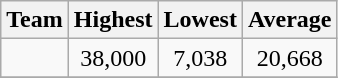<table class="wikitable sortable">
<tr>
<th>Team</th>
<th>Highest</th>
<th>Lowest</th>
<th>Average</th>
</tr>
<tr>
<td></td>
<td align="center">38,000</td>
<td align="center">7,038</td>
<td align="center">20,668</td>
</tr>
<tr>
</tr>
</table>
